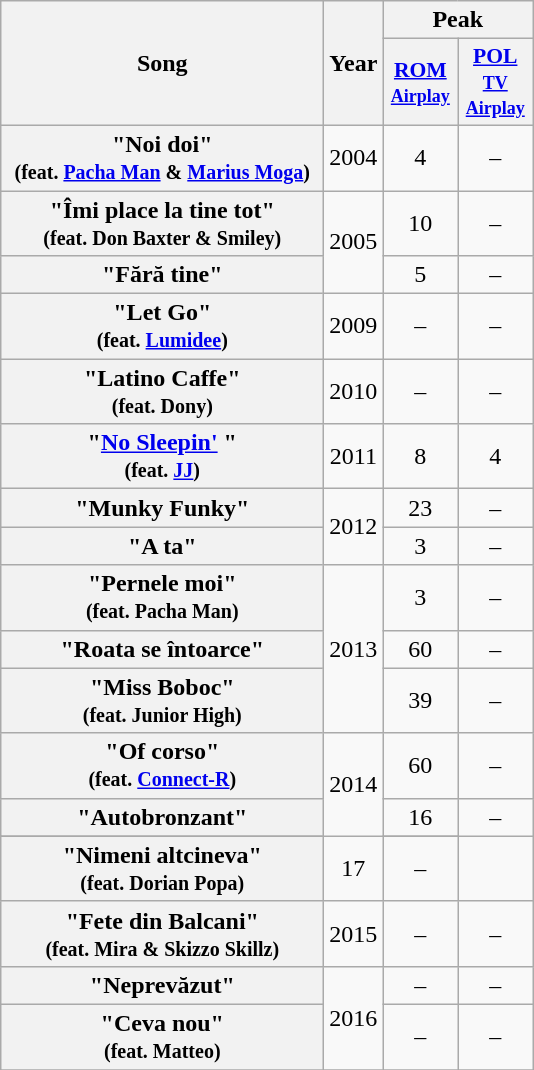<table class="wikitable plainrowheaders" style="text-align:center;" border="1">
<tr>
<th scope="col" rowspan="2" style="width:13em;">Song</th>
<th scope="col" rowspan="2">Year</th>
<th scope="col" colspan="2">Peak</th>
</tr>
<tr>
<th scope="col" style="width:3em;font-size:90%;"><a href='#'>ROM <small>Airplay</small></a></th>
<th scope="col" style="width:3em;font-size:90%;"><a href='#'>POL <small>TV Airplay</small></a></th>
</tr>
<tr>
<th scope="row">"Noi doi" <br><small>(feat. <a href='#'>Pacha Man</a> & <a href='#'>Marius Moga</a>)</small></th>
<td rowspan="1">2004</td>
<td>4</td>
<td>–</td>
</tr>
<tr>
<th scope="row">"Îmi place la tine tot" <br><small>(feat. Don Baxter & Smiley)</small></th>
<td rowspan="2">2005</td>
<td>10</td>
<td>–</td>
</tr>
<tr>
<th scope="row">"Fără tine"</th>
<td>5</td>
<td>–</td>
</tr>
<tr>
<th scope="row">"Let Go" <br><small>(feat. <a href='#'>Lumidee</a>)</small></th>
<td rowspan="1">2009</td>
<td>–</td>
<td>–</td>
</tr>
<tr>
<th scope="row">"Latino Caffe" <br><small>(feat. Dony)</small></th>
<td rowspan="1">2010</td>
<td>–</td>
<td>–</td>
</tr>
<tr>
<th scope="row">"<a href='#'>No Sleepin'</a> " <br><small>(feat. <a href='#'>JJ</a>)</small></th>
<td rowspan="1">2011</td>
<td>8</td>
<td>4</td>
</tr>
<tr>
<th scope="row">"Munky Funky"</th>
<td rowspan="2">2012</td>
<td>23</td>
<td>–</td>
</tr>
<tr>
<th scope="row">"A ta"</th>
<td>3</td>
<td>–</td>
</tr>
<tr>
<th scope="row">"Pernele moi" <br><small>(feat. Pacha Man)</small></th>
<td rowspan="3">2013</td>
<td>3</td>
<td>–</td>
</tr>
<tr>
<th scope="row">"Roata se întoarce"</th>
<td>60</td>
<td>–</td>
</tr>
<tr>
<th scope="row">"Miss Boboc" <br><small>(feat. Junior High)</small></th>
<td>39</td>
<td>–</td>
</tr>
<tr>
<th scope="row">"Of corso" <br><small>(feat. <a href='#'>Connect-R</a>)</small></th>
<td rowspan="3">2014</td>
<td>60</td>
<td>–</td>
</tr>
<tr>
<th scope="row">"Autobronzant"</th>
<td>16</td>
<td>–</td>
</tr>
<tr>
</tr>
<tr>
<th scope="row">"Nimeni altcineva" <br><small>(feat. Dorian Popa)</small></th>
<td>17</td>
<td>–</td>
</tr>
<tr>
<th scope="row">"Fete din Balcani" <br><small>(feat. Mira & Skizzo Skillz)</small></th>
<td>2015</td>
<td>–</td>
<td>–</td>
</tr>
<tr>
<th scope="row">"Neprevăzut" <br><small></small></th>
<td rowspan="2">2016</td>
<td>–</td>
<td>–</td>
</tr>
<tr>
<th scope="row">"Ceva nou" <br><small>(feat. Matteo)</small></th>
<td>–</td>
<td>–</td>
</tr>
<tr>
</tr>
</table>
